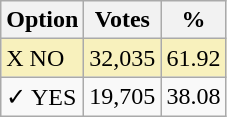<table class="wikitable">
<tr>
<th>Option</th>
<th>Votes</th>
<th>%</th>
</tr>
<tr>
<td style=background:#f8f1bd>X NO</td>
<td style=background:#f8f1bd>32,035</td>
<td style=background:#f8f1bd>61.92</td>
</tr>
<tr>
<td>✓ YES</td>
<td>19,705</td>
<td>38.08</td>
</tr>
</table>
